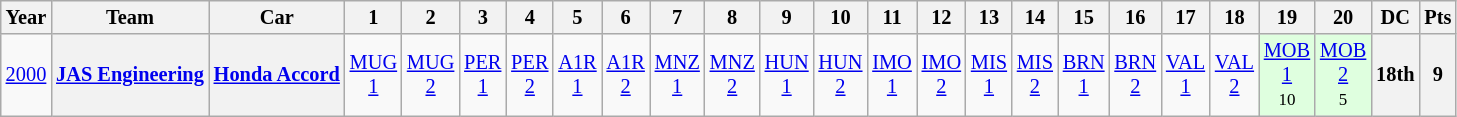<table class="wikitable" style="text-align:center; font-size:85%">
<tr>
<th>Year</th>
<th>Team</th>
<th>Car</th>
<th>1</th>
<th>2</th>
<th>3</th>
<th>4</th>
<th>5</th>
<th>6</th>
<th>7</th>
<th>8</th>
<th>9</th>
<th>10</th>
<th>11</th>
<th>12</th>
<th>13</th>
<th>14</th>
<th>15</th>
<th>16</th>
<th>17</th>
<th>18</th>
<th>19</th>
<th>20</th>
<th>DC</th>
<th>Pts</th>
</tr>
<tr>
<td><a href='#'>2000</a></td>
<th nowrap> <a href='#'>JAS Engineering</a></th>
<th nowrap><a href='#'>Honda Accord</a></th>
<td><a href='#'>MUG<br>1</a></td>
<td><a href='#'>MUG<br>2</a></td>
<td><a href='#'>PER<br>1</a></td>
<td><a href='#'>PER<br>2</a></td>
<td><a href='#'>A1R<br>1</a></td>
<td><a href='#'>A1R<br>2</a></td>
<td><a href='#'>MNZ<br>1</a></td>
<td><a href='#'>MNZ<br>2</a></td>
<td><a href='#'>HUN<br>1</a></td>
<td><a href='#'>HUN<br>2</a></td>
<td><a href='#'>IMO<br>1</a></td>
<td><a href='#'>IMO<br>2</a></td>
<td><a href='#'>MIS<br>1</a></td>
<td><a href='#'>MIS<br>2</a></td>
<td><a href='#'>BRN<br>1</a></td>
<td><a href='#'>BRN<br>2</a></td>
<td><a href='#'>VAL<br>1</a></td>
<td><a href='#'>VAL<br>2</a></td>
<td style="background:#DFFFDF;"><a href='#'>MOB<br>1</a><br><small>10</small></td>
<td style="background:#DFFFDF;"><a href='#'>MOB<br>2</a><br><small>5</small></td>
<th>18th</th>
<th>9</th>
</tr>
</table>
